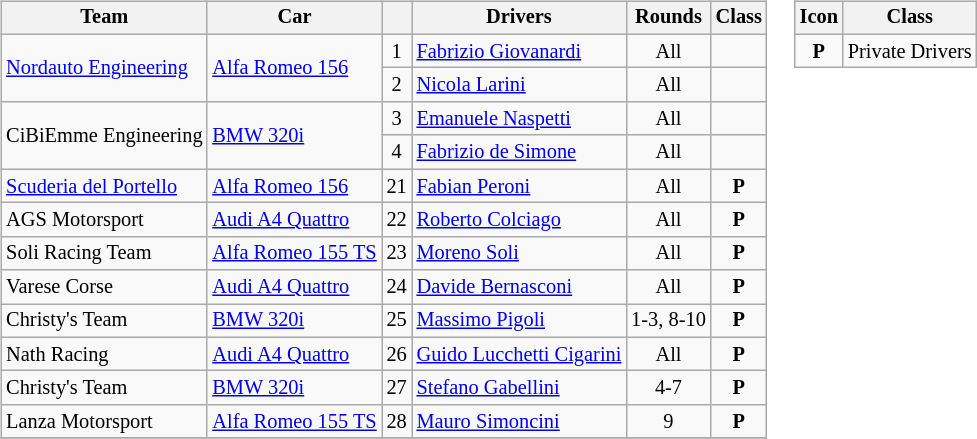<table>
<tr>
<td><br><table class="wikitable sortable" style="font-size: 85%">
<tr>
<th>Team</th>
<th>Car</th>
<th></th>
<th>Drivers</th>
<th>Rounds</th>
<th>Class</th>
</tr>
<tr>
<td rowspan=2> <a href='#'>Nordauto Engineering</a></td>
<td rowspan=2><a href='#'>Alfa Romeo 156</a></td>
<td align=center>1</td>
<td> <a href='#'>Fabrizio Giovanardi</a></td>
<td align=center>All</td>
<td></td>
</tr>
<tr>
<td align=center>2</td>
<td> <a href='#'>Nicola Larini</a></td>
<td align=center>All</td>
<td></td>
</tr>
<tr>
<td rowspan=2> CiBiEmme Engineering</td>
<td rowspan=2><a href='#'>BMW 320i</a></td>
<td align=center>3</td>
<td> <a href='#'>Emanuele Naspetti</a></td>
<td align=center>All</td>
<td></td>
</tr>
<tr>
<td align=center>4</td>
<td> <a href='#'>Fabrizio de Simone</a></td>
<td align=center>All</td>
<td></td>
</tr>
<tr>
<td> <a href='#'>Scuderia del Portello</a></td>
<td><a href='#'>Alfa Romeo 156</a></td>
<td align=center>21</td>
<td> <a href='#'>Fabian Peroni</a></td>
<td align=center>All</td>
<td align="center"><strong><span>P</span></strong></td>
</tr>
<tr>
<td> AGS Motorsport</td>
<td><a href='#'>Audi A4 Quattro</a></td>
<td align=center>22</td>
<td> <a href='#'>Roberto Colciago</a></td>
<td align=center>All</td>
<td align="center"><strong><span>P</span></strong></td>
</tr>
<tr>
<td> Soli Racing Team</td>
<td><a href='#'>Alfa Romeo 155 TS</a></td>
<td align=center>23</td>
<td> <a href='#'>Moreno Soli</a></td>
<td align=center>All</td>
<td align="center"><strong><span>P</span></strong></td>
</tr>
<tr>
<td> Varese Corse</td>
<td><a href='#'>Audi A4 Quattro</a></td>
<td align=center>24</td>
<td> <a href='#'>Davide Bernasconi</a></td>
<td align=center>All</td>
<td align="center"><strong><span>P</span></strong></td>
</tr>
<tr .>
<td> Christy's Team</td>
<td><a href='#'>BMW 320i</a></td>
<td align=center>25</td>
<td> <a href='#'>Massimo Pigoli</a></td>
<td align=center>1-3, 8-10</td>
<td align="center"><strong><span>P</span></strong></td>
</tr>
<tr>
<td> Nath Racing</td>
<td><a href='#'>Audi A4 Quattro</a></td>
<td align=center>26</td>
<td> <a href='#'>Guido Lucchetti Cigarini</a></td>
<td align=center>All</td>
<td align="center"><strong><span>P</span></strong></td>
</tr>
<tr>
<td> Christy's Team</td>
<td><a href='#'>BMW 320i</a></td>
<td align=center>27</td>
<td> <a href='#'>Stefano Gabellini</a></td>
<td align=center>4-7</td>
<td align="center"><strong><span>P</span></strong></td>
</tr>
<tr>
<td> Lanza Motorsport</td>
<td><a href='#'>Alfa Romeo 155 TS</a></td>
<td align=center>28</td>
<td> <a href='#'>Mauro Simoncini</a></td>
<td align=center>9</td>
<td align="center"><strong><span>P</span></strong></td>
</tr>
<tr>
</tr>
</table>
</td>
<td valign="top"><br><table class="wikitable" style="font-size: 85%;">
<tr>
<th>Icon</th>
<th>Class</th>
</tr>
<tr>
<td align="center"><strong><span>P</span></strong></td>
<td>Private Drivers</td>
</tr>
</table>
</td>
</tr>
</table>
